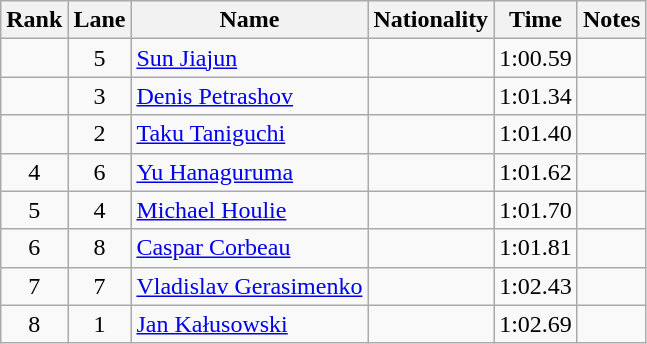<table class="wikitable sortable" style="text-align:center">
<tr>
<th>Rank</th>
<th>Lane</th>
<th>Name</th>
<th>Nationality</th>
<th>Time</th>
<th>Notes</th>
</tr>
<tr>
<td></td>
<td>5</td>
<td align=left><a href='#'>Sun Jiajun</a></td>
<td align=left></td>
<td>1:00.59</td>
<td></td>
</tr>
<tr>
<td></td>
<td>3</td>
<td align=left><a href='#'>Denis Petrashov</a></td>
<td align=left></td>
<td>1:01.34</td>
<td></td>
</tr>
<tr>
<td></td>
<td>2</td>
<td align=left><a href='#'>Taku Taniguchi</a></td>
<td align=left></td>
<td>1:01.40</td>
<td></td>
</tr>
<tr>
<td>4</td>
<td>6</td>
<td align=left><a href='#'>Yu Hanaguruma</a></td>
<td align=left></td>
<td>1:01.62</td>
<td></td>
</tr>
<tr>
<td>5</td>
<td>4</td>
<td align=left><a href='#'>Michael Houlie</a></td>
<td align=left></td>
<td>1:01.70</td>
<td></td>
</tr>
<tr>
<td>6</td>
<td>8</td>
<td align=left><a href='#'>Caspar Corbeau</a></td>
<td align=left></td>
<td>1:01.81</td>
<td></td>
</tr>
<tr>
<td>7</td>
<td>7</td>
<td align=left><a href='#'>Vladislav Gerasimenko</a></td>
<td align=left></td>
<td>1:02.43</td>
<td></td>
</tr>
<tr>
<td>8</td>
<td>1</td>
<td align=left><a href='#'>Jan Kałusowski</a></td>
<td align=left></td>
<td>1:02.69</td>
<td></td>
</tr>
</table>
